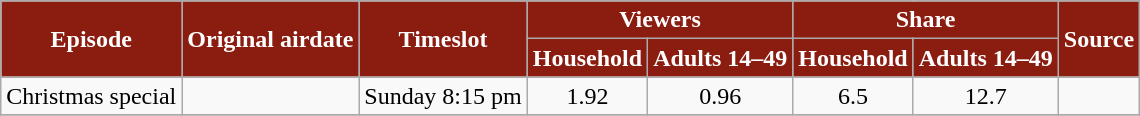<table class="wikitable" style="text-align:center;">
<tr>
<th style="background:#8b1c10; color:#fff;" rowspan="2">Episode</th>
<th style="background:#8b1c10; color:#fff;" rowspan="2">Original airdate</th>
<th style="background:#8b1c10; color:#fff;" rowspan="2">Timeslot</th>
<th style="background:#8b1c10; color:#fff;" colspan="2">Viewers<br><small></small></th>
<th style="background:#8b1c10; color:#fff;" colspan="2">Share<br><small></small></th>
<th style="background:#8b1c10; color:#fff;" rowspan="2">Source</th>
</tr>
<tr>
<th style="background:#8b1c10; color:#fff;">Household</th>
<th style="background:#8b1c10; color:#fff;">Adults 14–49</th>
<th style="background:#8b1c10; color:#fff;">Household</th>
<th style="background:#8b1c10; color:#fff;">Adults 14–49</th>
</tr>
<tr>
<td>Christmas special</td>
<td></td>
<td>Sunday 8:15 pm</td>
<td>1.92</td>
<td>0.96</td>
<td>6.5</td>
<td>12.7</td>
<td></td>
</tr>
<tr>
</tr>
</table>
